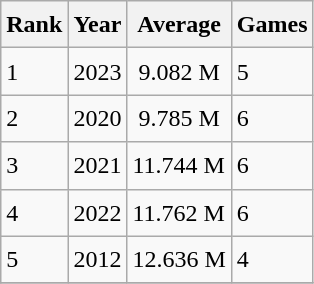<table class="wikitable" style="font-size:1.00em; line-height:1.5em;">
<tr>
<th>Rank</th>
<th>Year</th>
<th>Average</th>
<th>Games</th>
</tr>
<tr>
<td>1</td>
<td>2023</td>
<td> 9.082 M</td>
<td>5</td>
</tr>
<tr>
<td>2</td>
<td>2020</td>
<td> 9.785 M</td>
<td>6</td>
</tr>
<tr>
<td>3</td>
<td>2021</td>
<td>11.744 M</td>
<td>6</td>
</tr>
<tr>
<td>4</td>
<td>2022</td>
<td>11.762 M</td>
<td>6</td>
</tr>
<tr>
<td>5</td>
<td>2012</td>
<td>12.636 M</td>
<td>4</td>
</tr>
<tr>
</tr>
</table>
